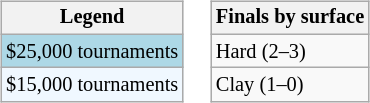<table>
<tr valign=top>
<td><br><table class=wikitable style="font-size:85%">
<tr>
<th>Legend</th>
</tr>
<tr style="background:lightblue;">
<td>$25,000 tournaments</td>
</tr>
<tr style="background:#f0f8ff;">
<td>$15,000 tournaments</td>
</tr>
</table>
</td>
<td><br><table class=wikitable style="font-size:85%">
<tr>
<th>Finals by surface</th>
</tr>
<tr>
<td>Hard (2–3)</td>
</tr>
<tr>
<td>Clay (1–0)</td>
</tr>
</table>
</td>
</tr>
</table>
